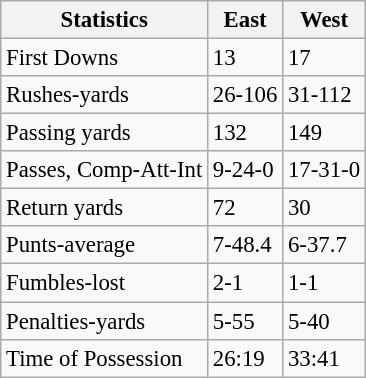<table class="wikitable" style="font-size: 95%;">
<tr>
<th>Statistics</th>
<th>East</th>
<th>West</th>
</tr>
<tr>
<td>First Downs</td>
<td>13</td>
<td>17</td>
</tr>
<tr>
<td>Rushes-yards</td>
<td>26-106</td>
<td>31-112</td>
</tr>
<tr>
<td>Passing yards</td>
<td>132</td>
<td>149</td>
</tr>
<tr>
<td>Passes, Comp-Att-Int</td>
<td>9-24-0</td>
<td>17-31-0</td>
</tr>
<tr>
<td>Return yards</td>
<td>72</td>
<td>30</td>
</tr>
<tr>
<td>Punts-average</td>
<td>7-48.4</td>
<td>6-37.7</td>
</tr>
<tr>
<td>Fumbles-lost</td>
<td>2-1</td>
<td>1-1</td>
</tr>
<tr>
<td>Penalties-yards</td>
<td>5-55</td>
<td>5-40</td>
</tr>
<tr>
<td>Time of Possession</td>
<td>26:19</td>
<td>33:41</td>
</tr>
</table>
